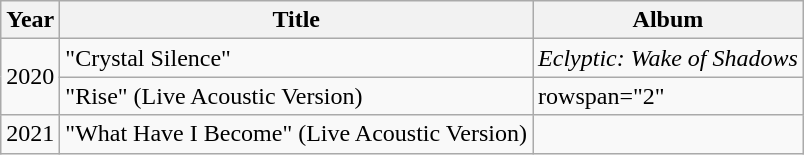<table class="wikitable sortable">
<tr>
<th>Year</th>
<th>Title</th>
<th>Album</th>
</tr>
<tr>
<td rowspan="2">2020</td>
<td>"Crystal Silence"</td>
<td><em>Eclyptic: Wake of Shadows</em></td>
</tr>
<tr>
<td>"Rise" (Live Acoustic Version)</td>
<td>rowspan="2" </td>
</tr>
<tr>
<td>2021</td>
<td>"What Have I Become" (Live Acoustic Version)</td>
</tr>
</table>
